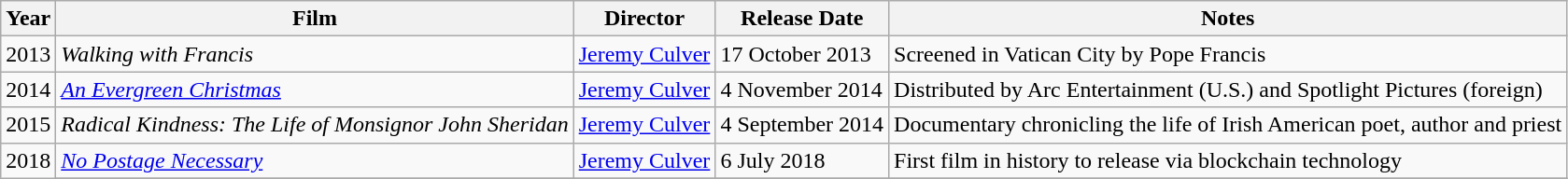<table class="wikitable sortable">
<tr>
<th>Year</th>
<th>Film</th>
<th>Director</th>
<th>Release Date</th>
<th>Notes</th>
</tr>
<tr>
<td>2013</td>
<td><em>Walking with Francis</em></td>
<td><a href='#'>Jeremy Culver</a></td>
<td>17 October 2013</td>
<td>Screened in Vatican City by Pope Francis</td>
</tr>
<tr>
<td>2014</td>
<td><em><a href='#'>An Evergreen Christmas</a></em></td>
<td><a href='#'>Jeremy Culver</a></td>
<td>4 November 2014</td>
<td>Distributed by Arc Entertainment (U.S.) and Spotlight Pictures (foreign)</td>
</tr>
<tr>
<td>2015</td>
<td><em>Radical Kindness: The Life of Monsignor John Sheridan</em></td>
<td><a href='#'>Jeremy Culver</a></td>
<td>4 September 2014</td>
<td>Documentary chronicling the life of Irish American poet, author and priest</td>
</tr>
<tr>
<td rowspan="2">2018</td>
<td><em><a href='#'>No Postage Necessary</a></em></td>
<td><a href='#'>Jeremy Culver</a></td>
<td>6 July 2018</td>
<td>First film in history to release via blockchain technology</td>
</tr>
<tr>
</tr>
</table>
